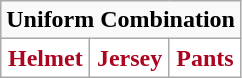<table class="wikitable">
<tr>
<td align="center" Colspan="3"><strong>Uniform Combination</strong></td>
</tr>
<tr align="center">
<td style="background:white; color:#AB0520"><strong>Helmet</strong></td>
<td style="background:white; color:#AB0520"><strong>Jersey</strong></td>
<td style="background:white; color:#AB0520"><strong>Pants</strong></td>
</tr>
</table>
